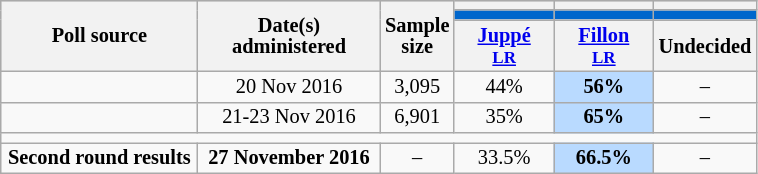<table class="wikitable" style="text-align:center;font-size:85%;line-height:14px;">
<tr bgcolor=lightgray>
<th rowspan="3" style="width:125px;">Poll source</th>
<th rowspan="3" style="width:115px;">Date(s)<br>administered</th>
<th rowspan="3" style="width:40px;">Sample size</th>
<th style="width:60px;"></th>
<th style="width:60px;"></th>
<th style="width:60px;"></th>
</tr>
<tr>
<td bgcolor=#0066CC></td>
<td bgcolor=#0066CC></td>
<td bgcolor=#0066CC></td>
</tr>
<tr>
<th><a href='#'>Juppé</a><br><small><a href='#'>LR</a></small></th>
<th><a href='#'>Fillon</a><br><small><a href='#'>LR</a></small></th>
<th>Undecided</th>
</tr>
<tr>
<td></td>
<td>20 Nov 2016</td>
<td>3,095</td>
<td>44%</td>
<td bgcolor=B9DAFF><strong>56%</strong></td>
<td>–</td>
</tr>
<tr>
<td></td>
<td>21-23 Nov 2016</td>
<td>6,901</td>
<td>35%</td>
<td bgcolor=B9DAFF><strong>65%</strong></td>
<td>–</td>
</tr>
<tr>
<td colspan="6"></td>
</tr>
<tr>
<td><strong>Second round results</strong></td>
<td><strong>27 November 2016</strong></td>
<td>–</td>
<td>33.5%</td>
<td bgcolor=B9DAFF><strong>66.5%</strong></td>
<td>–</td>
</tr>
</table>
